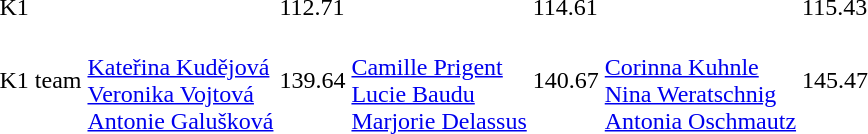<table>
<tr>
<td>K1</td>
<td></td>
<td>112.71</td>
<td></td>
<td>114.61</td>
<td></td>
<td>115.43</td>
</tr>
<tr>
<td>K1 team</td>
<td><br><a href='#'>Kateřina Kudějová</a><br><a href='#'>Veronika Vojtová</a><br><a href='#'>Antonie Galušková</a></td>
<td>139.64</td>
<td><br><a href='#'>Camille Prigent</a><br><a href='#'>Lucie Baudu</a><br><a href='#'>Marjorie Delassus</a></td>
<td>140.67</td>
<td><br><a href='#'>Corinna Kuhnle</a><br><a href='#'>Nina Weratschnig</a><br><a href='#'>Antonia Oschmautz</a></td>
<td>145.47</td>
</tr>
</table>
